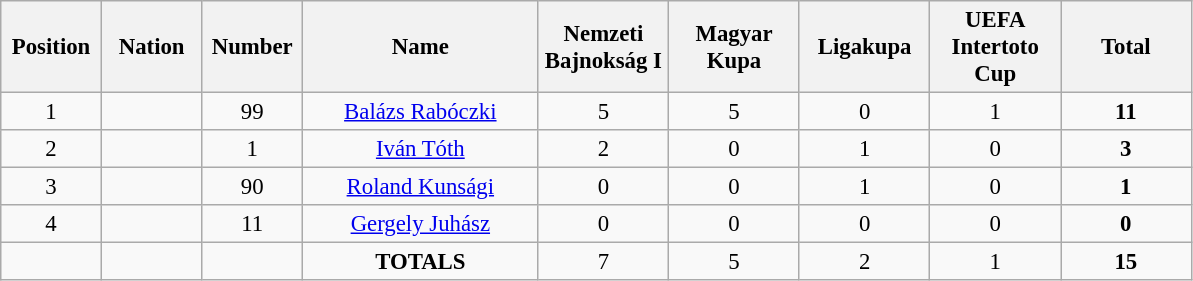<table class="wikitable" style="font-size: 95%; text-align: center;">
<tr>
<th width=60>Position</th>
<th width=60>Nation</th>
<th width=60>Number</th>
<th width=150>Name</th>
<th width=80>Nemzeti Bajnokság I</th>
<th width="80">Magyar Kupa</th>
<th width="80">Ligakupa</th>
<th width="80">UEFA Intertoto Cup</th>
<th width=80>Total</th>
</tr>
<tr>
<td>1</td>
<td></td>
<td>99</td>
<td><a href='#'>Balázs Rabóczki</a></td>
<td>5</td>
<td>5</td>
<td>0</td>
<td>1</td>
<td><strong>11</strong></td>
</tr>
<tr>
<td>2</td>
<td></td>
<td>1</td>
<td><a href='#'>Iván Tóth</a></td>
<td>2</td>
<td>0</td>
<td>1</td>
<td>0</td>
<td><strong>3</strong></td>
</tr>
<tr>
<td>3</td>
<td></td>
<td>90</td>
<td><a href='#'>Roland Kunsági</a></td>
<td>0</td>
<td>0</td>
<td>1</td>
<td>0</td>
<td><strong>1</strong></td>
</tr>
<tr>
<td>4</td>
<td></td>
<td>11</td>
<td><a href='#'>Gergely Juhász</a></td>
<td>0</td>
<td>0</td>
<td>0</td>
<td>0</td>
<td><strong>0</strong></td>
</tr>
<tr>
<td></td>
<td></td>
<td></td>
<td><strong>TOTALS</strong></td>
<td>7</td>
<td>5</td>
<td>2</td>
<td>1</td>
<td><strong>15</strong></td>
</tr>
</table>
